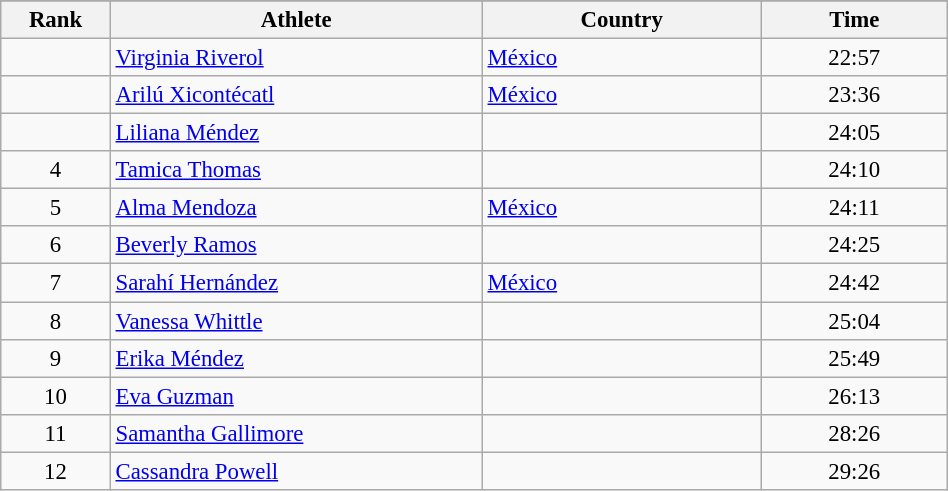<table class="wikitable sortable" style=" text-align:center; font-size:95%;" width="50%">
<tr>
</tr>
<tr>
<th width=5%>Rank</th>
<th width=20%>Athlete</th>
<th width=15%>Country</th>
<th width=10%>Time</th>
</tr>
<tr>
<td align=center></td>
<td align=left><a href='#'>Virginia Riverol</a></td>
<td align=left> <a href='#'>México</a></td>
<td>22:57</td>
</tr>
<tr>
<td align=center></td>
<td align=left><a href='#'>Arilú Xicontécatl</a></td>
<td align=left> <a href='#'>México</a></td>
<td>23:36</td>
</tr>
<tr>
<td align=center></td>
<td align=left><a href='#'>Liliana Méndez</a></td>
<td align=left></td>
<td>24:05</td>
</tr>
<tr>
<td align=center>4</td>
<td align=left><a href='#'>Tamica Thomas</a></td>
<td align=left></td>
<td>24:10</td>
</tr>
<tr>
<td align=center>5</td>
<td align=left><a href='#'>Alma Mendoza</a></td>
<td align=left> <a href='#'>México</a></td>
<td>24:11</td>
</tr>
<tr>
<td align=center>6</td>
<td align=left><a href='#'>Beverly Ramos</a></td>
<td align=left></td>
<td>24:25</td>
</tr>
<tr>
<td align=center>7</td>
<td align=left><a href='#'>Sarahí Hernández</a></td>
<td align=left> <a href='#'>México</a></td>
<td>24:42</td>
</tr>
<tr>
<td align=center>8</td>
<td align=left><a href='#'>Vanessa Whittle</a></td>
<td align=left></td>
<td>25:04</td>
</tr>
<tr>
<td align=center>9</td>
<td align=left><a href='#'>Erika Méndez</a></td>
<td align=left></td>
<td>25:49</td>
</tr>
<tr>
<td align=center>10</td>
<td align=left><a href='#'>Eva Guzman</a></td>
<td align=left></td>
<td>26:13</td>
</tr>
<tr>
<td align=center>11</td>
<td align=left><a href='#'>Samantha Gallimore</a></td>
<td align=left></td>
<td>28:26</td>
</tr>
<tr>
<td align=center>12</td>
<td align=left><a href='#'>Cassandra Powell</a></td>
<td align=left></td>
<td>29:26</td>
</tr>
</table>
